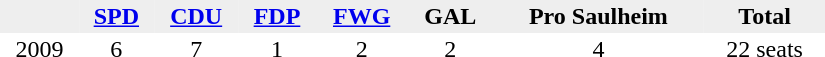<table border="0" cellpadding="2" cellspacing="0" style="text-align:center; width:550px;">
<tr bgcolor="#eeeeee">
<th></th>
<th><a href='#'>SPD</a></th>
<th><a href='#'>CDU</a></th>
<th><a href='#'>FDP</a></th>
<th><a href='#'>FWG</a></th>
<th>GAL</th>
<th>Pro Saulheim</th>
<th>Total</th>
</tr>
<tr>
<td>2009</td>
<td>6</td>
<td>7</td>
<td>1</td>
<td>2</td>
<td>2</td>
<td>4</td>
<td>22 seats</td>
</tr>
</table>
